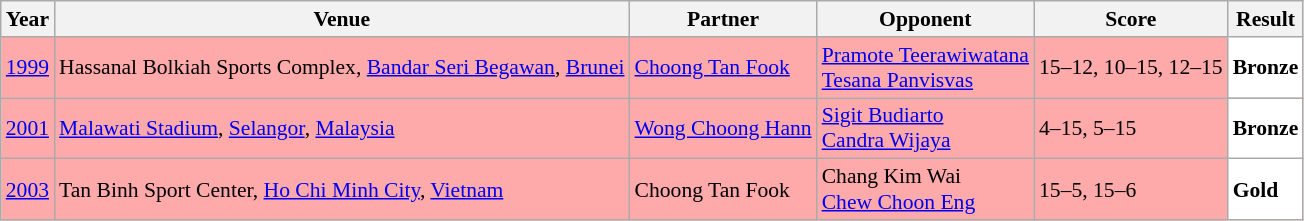<table class="sortable wikitable" style="font-size: 90%;">
<tr>
<th>Year</th>
<th>Venue</th>
<th>Partner</th>
<th>Opponent</th>
<th>Score</th>
<th>Result</th>
</tr>
<tr style="background:#FFAAAA">
<td align="center"><a href='#'>1999</a></td>
<td align="left">Hassanal Bolkiah Sports Complex, <a href='#'>Bandar Seri Begawan</a>, <a href='#'>Brunei</a></td>
<td align="left"> <a href='#'>Choong Tan Fook</a></td>
<td align="left"> <a href='#'>Pramote Teerawiwatana</a> <br>  <a href='#'>Tesana Panvisvas</a></td>
<td align="left">15–12, 10–15, 12–15</td>
<td style="text-align:left; background:white"> <strong>Bronze</strong></td>
</tr>
<tr style="background:#FFAAAA">
<td align="center"><a href='#'>2001</a></td>
<td align="left"><a href='#'>Malawati Stadium</a>, <a href='#'>Selangor</a>, <a href='#'>Malaysia</a></td>
<td align="left"> <a href='#'>Wong Choong Hann</a></td>
<td align="left"> <a href='#'>Sigit Budiarto</a> <br>  <a href='#'>Candra Wijaya</a></td>
<td align="left">4–15, 5–15</td>
<td style="text-align:left; background:white"> <strong>Bronze</strong></td>
</tr>
<tr style="background:#FFAAAA">
<td align="center"><a href='#'>2003</a></td>
<td align="left">Tan Binh Sport Center, <a href='#'>Ho Chi Minh City</a>, <a href='#'>Vietnam</a></td>
<td align="left"> Choong Tan Fook</td>
<td align="left"> Chang Kim Wai <br>  <a href='#'>Chew Choon Eng</a></td>
<td align="left">15–5, 15–6</td>
<td style="text-align:left; background:white"> <strong>Gold</strong></td>
</tr>
</table>
